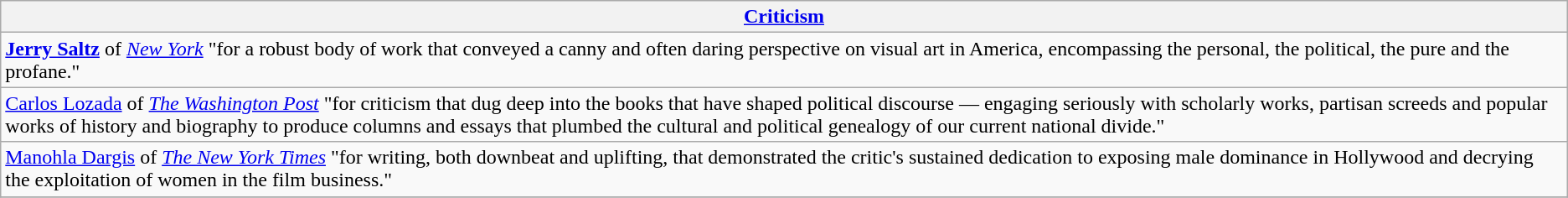<table class="wikitable" style="float:left; float:none;">
<tr>
<th><a href='#'>Criticism</a></th>
</tr>
<tr>
<td><strong><a href='#'>Jerry Saltz</a></strong> of <em><a href='#'>New York</a></em> "for a robust body of work that conveyed a canny and often daring perspective on visual art in America, encompassing the personal, the political, the pure and the profane."</td>
</tr>
<tr>
<td><a href='#'>Carlos Lozada</a> of <em><a href='#'>The Washington Post</a></em> "for criticism that dug deep into the books that have shaped political discourse — engaging seriously with scholarly works, partisan screeds and popular works of history and biography to produce columns and essays that plumbed the cultural and political genealogy of our current national divide."</td>
</tr>
<tr>
<td><a href='#'>Manohla Dargis</a> of <em><a href='#'>The New York Times</a></em> "for writing, both downbeat and uplifting, that demonstrated the critic's sustained dedication to exposing male dominance in Hollywood and decrying the exploitation of women in the film business."</td>
</tr>
<tr>
</tr>
</table>
